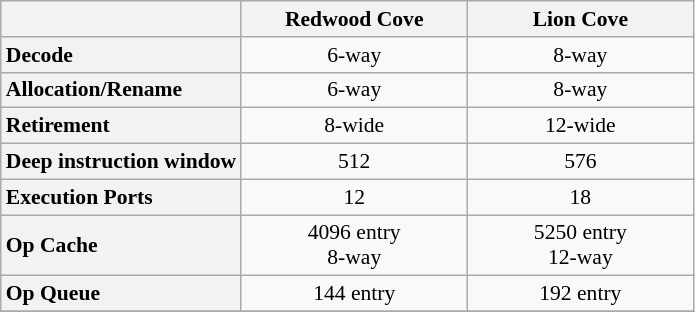<table class="wikitable" style="text-align:center; white-space:nowrap; font-size:90%">
<tr>
<th></th>
<th style="width:10em">Redwood Cove</th>
<th style="width:10em">Lion Cove</th>
</tr>
<tr>
<th style="text-align:left;">Decode</th>
<td>6-way</td>
<td>8-way</td>
</tr>
<tr>
<th style="text-align:left;">Allocation/Rename</th>
<td>6-way</td>
<td>8-way</td>
</tr>
<tr>
<th style="text-align:left;">Retirement</th>
<td>8-wide</td>
<td>12-wide</td>
</tr>
<tr>
<th style="text-align:left;">Deep instruction window</th>
<td>512</td>
<td>576</td>
</tr>
<tr>
<th style="text-align:left;">Execution Ports</th>
<td>12</td>
<td>18</td>
</tr>
<tr>
<th style="text-align:left;">Op Cache</th>
<td>4096 entry <br>8-way</td>
<td>5250 entry <br>12-way</td>
</tr>
<tr>
<th style="text-align:left;">Op Queue</th>
<td>144 entry</td>
<td>192 entry</td>
</tr>
<tr>
</tr>
</table>
